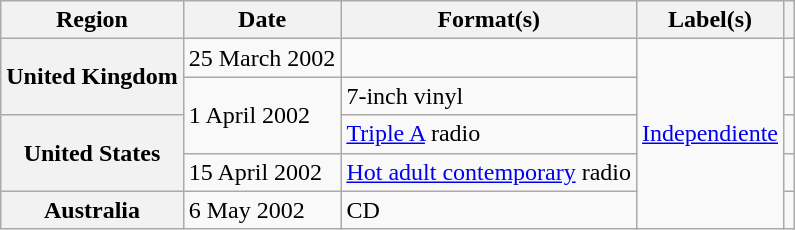<table class="wikitable plainrowheaders">
<tr>
<th scope="col">Region</th>
<th scope="col">Date</th>
<th scope="col">Format(s)</th>
<th scope="col">Label(s)</th>
<th scope="col"></th>
</tr>
<tr>
<th scope="row" rowspan="2">United Kingdom</th>
<td>25 March 2002</td>
<td></td>
<td rowspan="5"><a href='#'>Independiente</a></td>
<td></td>
</tr>
<tr>
<td rowspan="2">1 April 2002</td>
<td>7-inch vinyl</td>
<td></td>
</tr>
<tr>
<th scope="row" rowspan="2">United States</th>
<td><a href='#'>Triple A</a> radio</td>
<td></td>
</tr>
<tr>
<td>15 April 2002</td>
<td><a href='#'>Hot adult contemporary</a> radio</td>
<td></td>
</tr>
<tr>
<th scope="row">Australia</th>
<td>6 May 2002</td>
<td>CD</td>
<td></td>
</tr>
</table>
